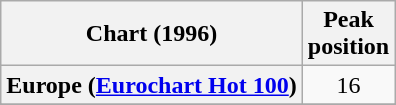<table class="wikitable sortable plainrowheaders" style="text-align:center">
<tr>
<th>Chart (1996)</th>
<th>Peak<br>position</th>
</tr>
<tr>
<th scope="row">Europe (<a href='#'>Eurochart Hot 100</a>)</th>
<td>16</td>
</tr>
<tr>
</tr>
<tr>
</tr>
<tr>
</tr>
</table>
